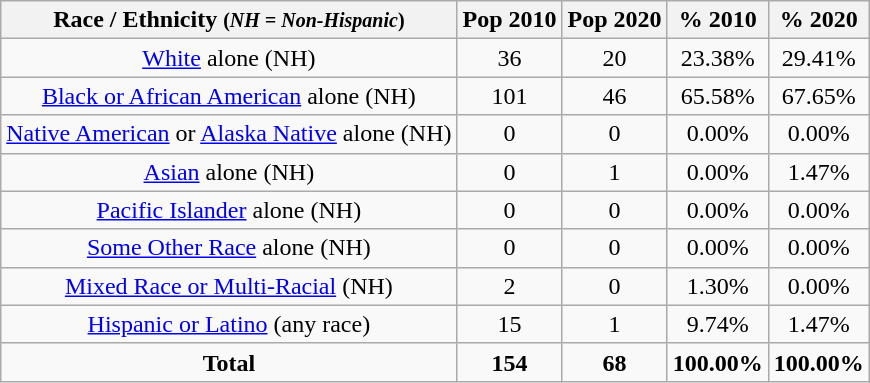<table class="wikitable"  style="text-align:center;">
<tr>
<th>Race / Ethnicity <small>(<em>NH = Non-Hispanic</em>)</small></th>
<th>Pop 2010</th>
<th>Pop 2020</th>
<th>% 2010</th>
<th>% 2020</th>
</tr>
<tr>
<td><a href='#'>White</a> alone (NH)</td>
<td>36</td>
<td>20</td>
<td>23.38%</td>
<td>29.41%</td>
</tr>
<tr>
<td><a href='#'>Black or African American</a> alone (NH)</td>
<td>101</td>
<td>46</td>
<td>65.58%</td>
<td>67.65%</td>
</tr>
<tr>
<td><a href='#'>Native American</a> or <a href='#'>Alaska Native</a> alone (NH)</td>
<td>0</td>
<td>0</td>
<td>0.00%</td>
<td>0.00%</td>
</tr>
<tr>
<td><a href='#'>Asian</a> alone (NH)</td>
<td>0</td>
<td>1</td>
<td>0.00%</td>
<td>1.47%</td>
</tr>
<tr>
<td><a href='#'>Pacific Islander</a> alone (NH)</td>
<td>0</td>
<td>0</td>
<td>0.00%</td>
<td>0.00%</td>
</tr>
<tr>
<td><a href='#'>Some Other Race</a> alone (NH)</td>
<td>0</td>
<td>0</td>
<td>0.00%</td>
<td>0.00%</td>
</tr>
<tr>
<td><a href='#'>Mixed Race or Multi-Racial</a> (NH)</td>
<td>2</td>
<td>0</td>
<td>1.30%</td>
<td>0.00%</td>
</tr>
<tr>
<td><a href='#'>Hispanic or Latino</a> (any race)</td>
<td>15</td>
<td>1</td>
<td>9.74%</td>
<td>1.47%</td>
</tr>
<tr>
<td><strong>Total</strong></td>
<td><strong>154</strong></td>
<td><strong>68</strong></td>
<td><strong>100.00%</strong></td>
<td><strong>100.00%</strong></td>
</tr>
</table>
